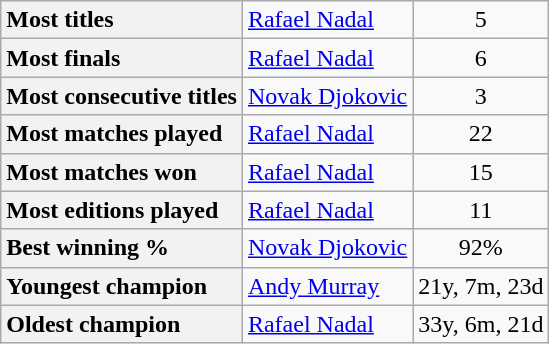<table class=wikitable>
<tr>
<th style="text-align:left;">Most titles</th>
<td> <a href='#'>Rafael Nadal</a></td>
<td style="text-align:center;">5</td>
</tr>
<tr>
<th style="text-align:left;">Most finals</th>
<td> <a href='#'>Rafael Nadal</a></td>
<td style="text-align:center;">6</td>
</tr>
<tr>
<th style="text-align:left;">Most consecutive titles</th>
<td> <a href='#'>Novak Djokovic</a></td>
<td style="text-align:center;">3</td>
</tr>
<tr>
<th style="text-align:left;">Most matches played</th>
<td> <a href='#'>Rafael Nadal</a></td>
<td style="text-align:center;">22</td>
</tr>
<tr>
<th style="text-align:left;">Most matches won</th>
<td> <a href='#'>Rafael Nadal</a></td>
<td style="text-align:center;">15</td>
</tr>
<tr>
<th style="text-align:left;">Most editions played</th>
<td> <a href='#'>Rafael Nadal</a></td>
<td style="text-align:center;">11</td>
</tr>
<tr>
<th style="text-align:left;">Best winning %</th>
<td> <a href='#'>Novak Djokovic</a></td>
<td style="text-align:center;">92%</td>
</tr>
<tr>
<th style="text-align:left;">Youngest champion</th>
<td> <a href='#'>Andy Murray</a></td>
<td style="text-align:center;">21y, 7m, 23d</td>
</tr>
<tr>
<th style="text-align:left;">Oldest champion</th>
<td> <a href='#'>Rafael Nadal</a></td>
<td style="text-align:center;">33y, 6m, 21d</td>
</tr>
</table>
